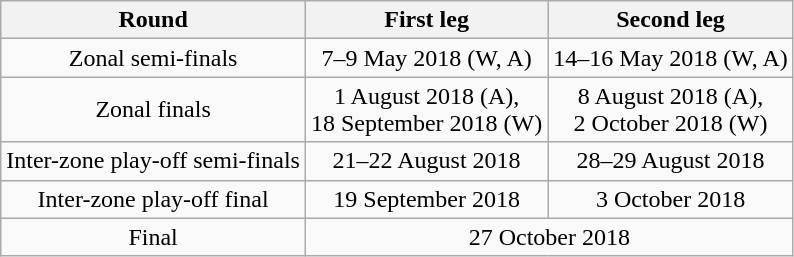<table class="wikitable" style="text-align:center">
<tr>
<th>Round</th>
<th>First leg</th>
<th>Second leg</th>
</tr>
<tr>
<td>Zonal semi-finals</td>
<td>7–9 May 2018 (W, A)</td>
<td>14–16 May 2018 (W, A)</td>
</tr>
<tr>
<td>Zonal finals</td>
<td>1 August 2018 (A),<br>18 September 2018 (W)</td>
<td>8 August 2018 (A),<br>2 October 2018 (W)</td>
</tr>
<tr>
<td>Inter-zone play-off semi-finals</td>
<td>21–22 August 2018</td>
<td>28–29 August 2018</td>
</tr>
<tr>
<td>Inter-zone play-off final</td>
<td>19 September 2018</td>
<td>3 October 2018</td>
</tr>
<tr>
<td>Final</td>
<td colspan=2>27 October 2018</td>
</tr>
</table>
